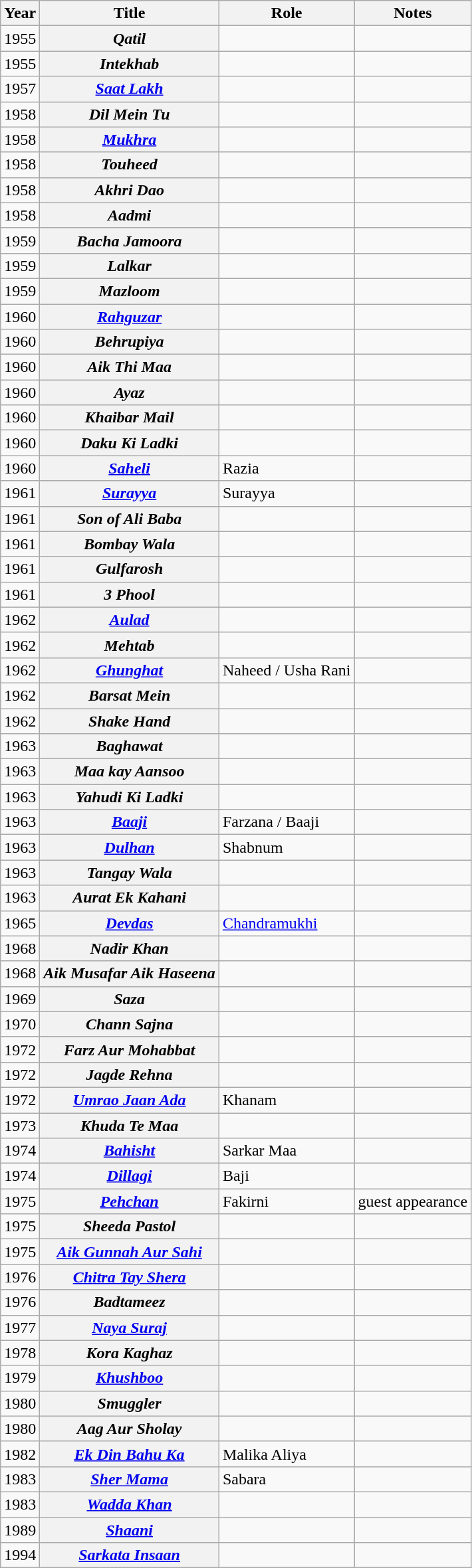<table class="wikitable plainrowheaders">
<tr>
<th>Year</th>
<th>Title</th>
<th>Role</th>
<th>Notes</th>
</tr>
<tr>
<td>1955</td>
<th scope="row"><em>Qatil</em></th>
<td></td>
<td></td>
</tr>
<tr>
<td>1955</td>
<th scope="row"><em>Intekhab</em></th>
<td></td>
<td></td>
</tr>
<tr>
<td>1957</td>
<th scope="row"><em><a href='#'>Saat Lakh</a></em></th>
<td></td>
<td></td>
</tr>
<tr>
<td>1958</td>
<th scope="row"><em>Dil Mein Tu</em></th>
<td></td>
<td></td>
</tr>
<tr>
<td>1958</td>
<th scope="row"><em><a href='#'>Mukhra</a></em></th>
<td></td>
<td></td>
</tr>
<tr>
<td>1958</td>
<th scope="row"><em>Touheed</em></th>
<td></td>
<td></td>
</tr>
<tr>
<td>1958</td>
<th scope="row"><em>Akhri Dao</em></th>
<td></td>
<td></td>
</tr>
<tr>
<td>1958</td>
<th scope="row"><em>Aadmi</em></th>
<td></td>
<td></td>
</tr>
<tr>
<td>1959</td>
<th scope="row"><em>Bacha Jamoora</em></th>
<td></td>
<td></td>
</tr>
<tr>
<td>1959</td>
<th scope="row"><em>Lalkar</em></th>
<td></td>
<td></td>
</tr>
<tr>
<td>1959</td>
<th scope="row"><em>Mazloom</em></th>
<td></td>
<td></td>
</tr>
<tr>
<td>1960</td>
<th scope="row"><em><a href='#'>Rahguzar</a></em></th>
<td></td>
<td></td>
</tr>
<tr>
<td>1960</td>
<th scope="row"><em>Behrupiya</em></th>
<td></td>
<td></td>
</tr>
<tr>
<td>1960</td>
<th scope="row"><em>Aik Thi Maa</em></th>
<td></td>
<td></td>
</tr>
<tr>
<td>1960</td>
<th scope="row"><em>Ayaz</em></th>
<td></td>
<td></td>
</tr>
<tr>
<td>1960</td>
<th scope="row"><em>Khaibar Mail</em></th>
<td></td>
<td></td>
</tr>
<tr>
<td>1960</td>
<th scope="row"><em>Daku Ki Ladki</em></th>
<td></td>
<td></td>
</tr>
<tr>
<td>1960</td>
<th scope="row"><em><a href='#'>Saheli</a></em></th>
<td>Razia</td>
<td></td>
</tr>
<tr>
<td>1961</td>
<th scope="row"><em><a href='#'>Surayya</a></em></th>
<td>Surayya</td>
<td></td>
</tr>
<tr>
<td>1961</td>
<th scope="row"><em>Son of Ali Baba</em></th>
<td></td>
<td></td>
</tr>
<tr>
<td>1961</td>
<th scope="row"><em>Bombay Wala</em></th>
<td></td>
<td></td>
</tr>
<tr>
<td>1961</td>
<th scope="row"><em>Gulfarosh</em></th>
<td></td>
<td></td>
</tr>
<tr>
<td>1961</td>
<th scope="row"><em>3 Phool</em></th>
<td></td>
<td></td>
</tr>
<tr>
<td>1962</td>
<th scope="row"><em><a href='#'>Aulad</a></em></th>
<td></td>
<td></td>
</tr>
<tr>
<td>1962</td>
<th scope="row"><em>Mehtab</em></th>
<td></td>
<td></td>
</tr>
<tr>
<td>1962</td>
<th scope="row"><em><a href='#'>Ghunghat</a></em></th>
<td>Naheed / Usha Rani</td>
<td></td>
</tr>
<tr>
<td>1962</td>
<th scope="row"><em>Barsat Mein</em></th>
<td></td>
<td></td>
</tr>
<tr>
<td>1962</td>
<th scope="row"><em>Shake Hand</em></th>
<td></td>
<td></td>
</tr>
<tr>
<td>1963</td>
<th scope="row"><em>Baghawat</em></th>
<td></td>
<td></td>
</tr>
<tr>
<td>1963</td>
<th scope="row"><em>Maa kay Aansoo</em></th>
<td></td>
<td></td>
</tr>
<tr>
<td>1963</td>
<th scope="row"><em>Yahudi Ki Ladki</em></th>
<td></td>
<td></td>
</tr>
<tr>
<td>1963</td>
<th scope="row"><em><a href='#'>Baaji</a></em></th>
<td>Farzana / Baaji</td>
<td></td>
</tr>
<tr>
<td>1963</td>
<th scope="row"><em><a href='#'>Dulhan</a></em></th>
<td>Shabnum</td>
<td></td>
</tr>
<tr>
<td>1963</td>
<th scope="row"><em>Tangay Wala</em></th>
<td></td>
<td></td>
</tr>
<tr>
<td>1963</td>
<th scope="row"><em>Aurat Ek Kahani</em></th>
<td></td>
<td></td>
</tr>
<tr>
<td>1965</td>
<th scope="row"><em><a href='#'>Devdas</a></em></th>
<td><a href='#'>Chandramukhi</a></td>
<td></td>
</tr>
<tr>
<td>1968</td>
<th scope="row"><em>Nadir Khan</em></th>
<td></td>
<td></td>
</tr>
<tr>
<td>1968</td>
<th scope="row"><em>Aik Musafar Aik Haseena</em></th>
<td></td>
<td></td>
</tr>
<tr>
<td>1969</td>
<th scope="row"><em>Saza</em></th>
<td></td>
<td></td>
</tr>
<tr>
<td>1970</td>
<th scope="row"><em>Chann Sajna</em></th>
<td></td>
<td></td>
</tr>
<tr>
<td>1972</td>
<th scope="row"><em>Farz Aur Mohabbat</em></th>
<td></td>
<td></td>
</tr>
<tr>
<td>1972</td>
<th scope="row"><em>Jagde Rehna</em></th>
<td></td>
<td></td>
</tr>
<tr>
<td>1972</td>
<th scope="row"><em><a href='#'>Umrao Jaan Ada</a></em></th>
<td>Khanam</td>
<td></td>
</tr>
<tr>
<td>1973</td>
<th scope="row"><em>Khuda Te Maa</em></th>
<td></td>
<td></td>
</tr>
<tr>
<td>1974</td>
<th scope="row"><em><a href='#'>Bahisht</a></em></th>
<td>Sarkar Maa</td>
<td></td>
</tr>
<tr>
<td>1974</td>
<th scope="row"><em><a href='#'>Dillagi</a></em></th>
<td>Baji</td>
<td></td>
</tr>
<tr>
<td>1975</td>
<th scope="row"><em><a href='#'>Pehchan</a></em></th>
<td>Fakirni</td>
<td>guest appearance</td>
</tr>
<tr>
<td>1975</td>
<th scope="row"><em>Sheeda Pastol</em></th>
<td></td>
<td></td>
</tr>
<tr>
<td>1975</td>
<th scope="row"><em><a href='#'>Aik Gunnah Aur Sahi</a></em></th>
<td></td>
<td></td>
</tr>
<tr>
<td>1976</td>
<th scope="row"><em><a href='#'>Chitra Tay Shera</a></em></th>
<td></td>
<td></td>
</tr>
<tr>
<td>1976</td>
<th scope="row"><em>Badtameez</em></th>
<td></td>
<td></td>
</tr>
<tr>
<td>1977</td>
<th scope="row"><em><a href='#'>Naya Suraj</a></em></th>
<td></td>
<td></td>
</tr>
<tr>
<td>1978</td>
<th scope="row"><em>Kora Kaghaz</em></th>
<td></td>
<td></td>
</tr>
<tr>
<td>1979</td>
<th scope="row"><em><a href='#'>Khushboo</a></em></th>
<td></td>
<td></td>
</tr>
<tr>
<td>1980</td>
<th scope="row"><em>Smuggler</em></th>
<td></td>
<td></td>
</tr>
<tr>
<td>1980</td>
<th scope="row"><em>Aag Aur Sholay</em></th>
<td></td>
<td></td>
</tr>
<tr>
<td>1982</td>
<th scope="row"><em><a href='#'>Ek Din Bahu Ka</a></em></th>
<td>Malika Aliya</td>
<td></td>
</tr>
<tr>
<td>1983</td>
<th scope="row"><em><a href='#'>Sher Mama</a></em></th>
<td>Sabara</td>
<td></td>
</tr>
<tr>
<td>1983</td>
<th scope="row"><em><a href='#'>Wadda Khan</a></em></th>
<td></td>
<td></td>
</tr>
<tr>
<td>1989</td>
<th scope="row"><em><a href='#'>Shaani</a></em></th>
<td></td>
<td></td>
</tr>
<tr>
<td>1994</td>
<th scope="row"><em><a href='#'>Sarkata Insaan</a></em></th>
<td></td>
<td></td>
</tr>
</table>
